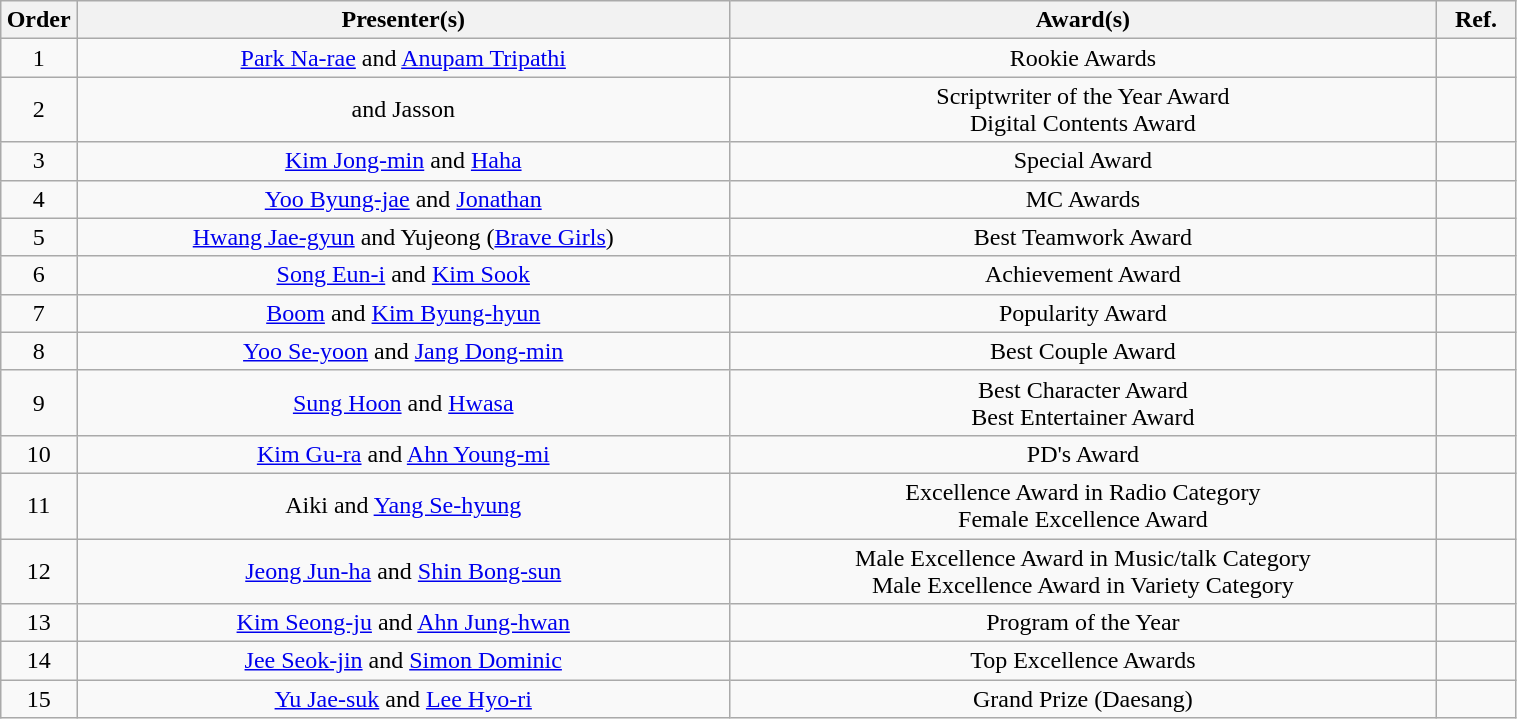<table class="wikitable" style="text-align:center; width:80%;">
<tr>
<th scope="col" width="5%">Order</th>
<th scope="col">Presenter(s)</th>
<th scope="col">Award(s)</th>
<th>Ref.</th>
</tr>
<tr>
<td scope=col>1</td>
<td><a href='#'>Park Na-rae</a> and <a href='#'>Anupam Tripathi</a></td>
<td>Rookie Awards</td>
<td></td>
</tr>
<tr>
<td scope=col>2</td>
<td> and Jasson</td>
<td>Scriptwriter of the Year Award<br>Digital Contents Award</td>
<td></td>
</tr>
<tr>
<td scope=col>3</td>
<td><a href='#'>Kim Jong-min</a> and <a href='#'>Haha</a></td>
<td>Special Award</td>
<td></td>
</tr>
<tr>
<td scope=col>4</td>
<td><a href='#'>Yoo Byung-jae</a> and <a href='#'>Jonathan</a></td>
<td>MC Awards</td>
<td></td>
</tr>
<tr>
<td scope=col>5</td>
<td><a href='#'>Hwang Jae-gyun</a> and Yujeong (<a href='#'>Brave Girls</a>)</td>
<td>Best Teamwork Award</td>
<td></td>
</tr>
<tr>
<td scope=col>6</td>
<td><a href='#'>Song Eun-i</a> and <a href='#'>Kim Sook</a></td>
<td>Achievement Award</td>
<td></td>
</tr>
<tr>
<td scope=col>7</td>
<td><a href='#'>Boom</a> and <a href='#'>Kim Byung-hyun</a></td>
<td>Popularity Award</td>
<td></td>
</tr>
<tr>
<td scope=col>8</td>
<td><a href='#'>Yoo Se-yoon</a> and <a href='#'>Jang Dong-min</a></td>
<td>Best Couple Award</td>
<td></td>
</tr>
<tr>
<td scope=col>9</td>
<td><a href='#'>Sung Hoon</a> and <a href='#'>Hwasa</a></td>
<td>Best Character Award<br>Best Entertainer Award</td>
<td></td>
</tr>
<tr>
<td scope=col>10</td>
<td><a href='#'>Kim Gu-ra</a> and <a href='#'>Ahn Young-mi</a></td>
<td>PD's Award</td>
<td></td>
</tr>
<tr>
<td scope=col>11</td>
<td>Aiki and <a href='#'>Yang Se-hyung</a></td>
<td>Excellence Award in Radio Category<br>Female Excellence Award</td>
<td></td>
</tr>
<tr>
<td scope=col>12</td>
<td><a href='#'>Jeong Jun-ha</a> and <a href='#'>Shin Bong-sun</a></td>
<td>Male Excellence Award in Music/talk Category<br>Male Excellence Award in Variety Category</td>
<td></td>
</tr>
<tr>
<td scope=col>13</td>
<td><a href='#'>Kim Seong-ju</a> and <a href='#'>Ahn Jung-hwan</a></td>
<td>Program of the Year</td>
<td></td>
</tr>
<tr>
<td scope=col>14</td>
<td><a href='#'>Jee Seok-jin</a> and <a href='#'>Simon Dominic</a></td>
<td>Top Excellence Awards</td>
<td></td>
</tr>
<tr>
<td scope=col>15</td>
<td><a href='#'>Yu Jae-suk</a> and <a href='#'>Lee Hyo-ri</a></td>
<td>Grand Prize (Daesang)</td>
</tr>
</table>
